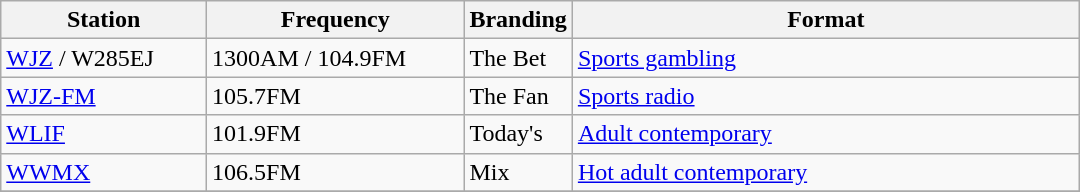<table class="wikitable sortable" style="width:45em;">
<tr>
<th style="width:20%">Station</th>
<th style="width:25%">Frequency</th>
<th style="width:5%">Branding</th>
<th style="width:50%">Format</th>
</tr>
<tr>
<td><a href='#'>WJZ</a> / W285EJ</td>
<td>1300AM / 104.9FM</td>
<td>The Bet</td>
<td><a href='#'>Sports gambling</a></td>
</tr>
<tr>
<td><a href='#'>WJZ-FM</a></td>
<td>105.7FM</td>
<td>The Fan</td>
<td><a href='#'>Sports radio</a></td>
</tr>
<tr>
<td><a href='#'>WLIF</a></td>
<td>101.9FM</td>
<td>Today's</td>
<td><a href='#'>Adult contemporary</a></td>
</tr>
<tr>
<td><a href='#'>WWMX</a></td>
<td>106.5FM</td>
<td>Mix</td>
<td><a href='#'>Hot adult contemporary</a></td>
</tr>
<tr>
</tr>
</table>
